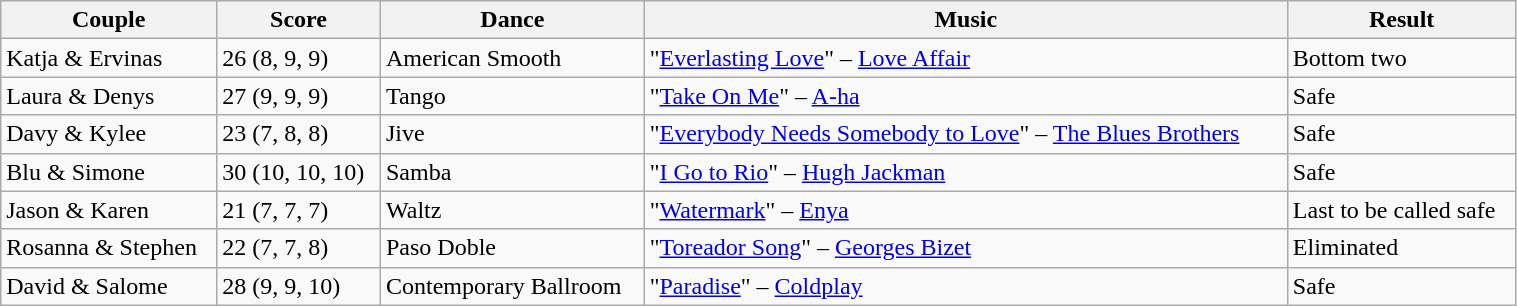<table class="wikitable" style="width:80%;">
<tr>
<th>Couple</th>
<th>Score</th>
<th>Dance</th>
<th>Music</th>
<th>Result</th>
</tr>
<tr>
<td>Katja & Ervinas</td>
<td>26 (8, 9, 9)</td>
<td>American Smooth</td>
<td>"<a href='#'>Everlasting Love</a>" – <a href='#'>Love Affair</a></td>
<td>Bottom two</td>
</tr>
<tr>
<td>Laura & Denys</td>
<td>27 (9, 9, 9)</td>
<td>Tango</td>
<td>"<a href='#'>Take On Me</a>" – <a href='#'>A-ha</a></td>
<td>Safe</td>
</tr>
<tr>
<td>Davy & Kylee</td>
<td>23 (7, 8, 8)</td>
<td>Jive</td>
<td>"<a href='#'>Everybody Needs Somebody to Love</a>" – <a href='#'>The Blues Brothers</a></td>
<td>Safe</td>
</tr>
<tr>
<td>Blu & Simone</td>
<td>30 (10, 10, 10)</td>
<td>Samba</td>
<td>"<a href='#'>I Go to Rio</a>" – <a href='#'>Hugh Jackman</a></td>
<td>Safe</td>
</tr>
<tr>
<td>Jason & Karen</td>
<td>21 (7, 7, 7)</td>
<td>Waltz</td>
<td>"<a href='#'>Watermark</a>" – <a href='#'>Enya</a></td>
<td>Last to be called safe</td>
</tr>
<tr>
<td>Rosanna & Stephen</td>
<td>22 (7, 7, 8)</td>
<td>Paso Doble</td>
<td>"<a href='#'>Toreador Song</a>" – <a href='#'>Georges Bizet</a></td>
<td>Eliminated</td>
</tr>
<tr>
<td>David & Salome</td>
<td>28 (9, 9, 10)</td>
<td>Contemporary Ballroom</td>
<td>"<a href='#'>Paradise</a>" – <a href='#'>Coldplay</a></td>
<td>Safe</td>
</tr>
</table>
